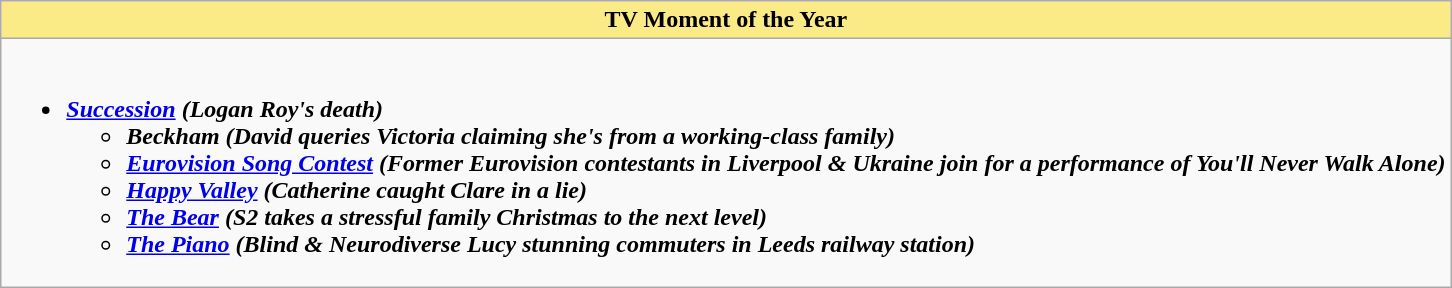<table class=wikitable style=font-size:100%>
<tr>
<th style="background:#FAEB86;" width="100%">TV Moment of the Year</th>
</tr>
<tr>
<td><br><ul><li><strong><em><a href='#'>Succession</a><em> (Logan Roy's death)<strong><ul><li></em>Beckham<em> (David queries Victoria claiming she's from a working-class family)</li><li></em><a href='#'>Eurovision Song Contest</a><em> (Former Eurovision contestants in Liverpool & Ukraine join for a performance of You'll Never Walk Alone)</li><li></em><a href='#'>Happy Valley</a><em> (Catherine caught Clare in a lie)</li><li></em><a href='#'>The Bear</a><em> (S2 takes a stressful family Christmas to the next level)</li><li></em><a href='#'>The Piano</a><em> (Blind & Neurodiverse Lucy stunning commuters in Leeds railway station)</li></ul></li></ul></td>
</tr>
</table>
